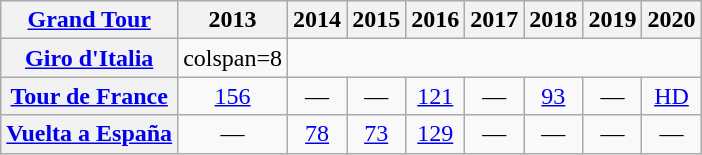<table class="wikitable plainrowheaders">
<tr>
<th scope="col"><a href='#'>Grand Tour</a></th>
<th scope="col">2013</th>
<th scope="col">2014</th>
<th scope="col">2015</th>
<th scope="col">2016</th>
<th scope="col">2017</th>
<th scope="col">2018</th>
<th scope="col">2019</th>
<th scope="col">2020</th>
</tr>
<tr style="text-align:center;">
<th scope="row"> <a href='#'>Giro d'Italia</a></th>
<td>colspan=8 </td>
</tr>
<tr style="text-align:center;">
<th scope="row"> <a href='#'>Tour de France</a></th>
<td><a href='#'>156</a></td>
<td>—</td>
<td>—</td>
<td><a href='#'>121</a></td>
<td>—</td>
<td><a href='#'>93</a></td>
<td>—</td>
<td><a href='#'>HD</a></td>
</tr>
<tr style="text-align:center;">
<th scope="row"> <a href='#'>Vuelta a España</a></th>
<td>—</td>
<td><a href='#'>78</a></td>
<td><a href='#'>73</a></td>
<td><a href='#'>129</a></td>
<td>—</td>
<td>—</td>
<td>—</td>
<td>—</td>
</tr>
</table>
